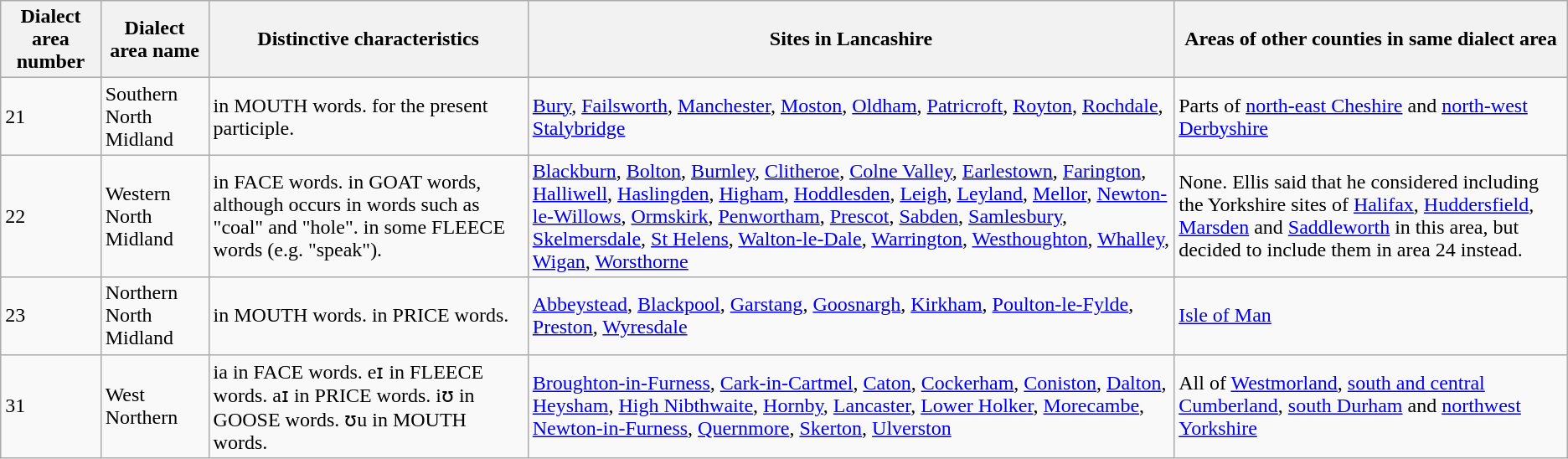<table class="wikitable sortable">
<tr>
<th>Dialect area number</th>
<th>Dialect area name</th>
<th>Distinctive characteristics</th>
<th>Sites in Lancashire</th>
<th>Areas of other counties in same dialect area</th>
</tr>
<tr>
<td>21</td>
<td>Southern North Midland</td>
<td> in MOUTH words.   for the present participle.</td>
<td><a href='#'>Bury</a>, <a href='#'>Failsworth</a>, <a href='#'>Manchester</a>, <a href='#'>Moston</a>, <a href='#'>Oldham</a>, <a href='#'>Patricroft</a>, <a href='#'>Royton</a>, <a href='#'>Rochdale</a>, <a href='#'>Stalybridge</a></td>
<td>Parts of <a href='#'>north-east Cheshire</a> and <a href='#'>north-west Derbyshire</a></td>
</tr>
<tr>
<td>22</td>
<td>Western North Midland</td>
<td> in FACE words.   in GOAT words, although  occurs in words such as "coal" and "hole".   in some FLEECE words (e.g. "speak").</td>
<td><a href='#'>Blackburn</a>, <a href='#'>Bolton</a>, <a href='#'>Burnley</a>, <a href='#'>Clitheroe</a>, <a href='#'>Colne Valley</a>, <a href='#'>Earlestown</a>, <a href='#'>Farington</a>, <a href='#'>Halliwell</a>, <a href='#'>Haslingden</a>, <a href='#'>Higham</a>, <a href='#'>Hoddlesden</a>, <a href='#'>Leigh</a>, <a href='#'>Leyland</a>, <a href='#'>Mellor</a>, <a href='#'>Newton-le-Willows</a>, <a href='#'>Ormskirk</a>, <a href='#'>Penwortham</a>, <a href='#'>Prescot</a>, <a href='#'>Sabden</a>, <a href='#'>Samlesbury</a>, <a href='#'>Skelmersdale</a>, <a href='#'>St Helens</a>, <a href='#'>Walton-le-Dale</a>, <a href='#'>Warrington</a>, <a href='#'>Westhoughton</a>, <a href='#'>Whalley</a>, <a href='#'>Wigan</a>, <a href='#'>Worsthorne</a></td>
<td>None.  Ellis said that he considered including the Yorkshire sites of <a href='#'>Halifax</a>, <a href='#'>Huddersfield</a>, <a href='#'>Marsden</a> and <a href='#'>Saddleworth</a> in this area, but decided to include them in area 24 instead.</td>
</tr>
<tr>
<td>23</td>
<td>Northern North Midland</td>
<td> in MOUTH words.   in PRICE words.</td>
<td><a href='#'>Abbeystead</a>, <a href='#'>Blackpool</a>, <a href='#'>Garstang</a>, <a href='#'>Goosnargh</a>, <a href='#'>Kirkham</a>, <a href='#'>Poulton-le-Fylde</a>, <a href='#'>Preston</a>, <a href='#'>Wyresdale</a></td>
<td><a href='#'>Isle of Man</a></td>
</tr>
<tr>
<td>31</td>
<td>West Northern</td>
<td>ia in FACE words.  eɪ in FLEECE words.  aɪ in PRICE words.  iʊ in GOOSE words.  ʊu in MOUTH words.</td>
<td><a href='#'>Broughton-in-Furness</a>, <a href='#'>Cark-in-Cartmel</a>, <a href='#'>Caton</a>, <a href='#'>Cockerham</a>, <a href='#'>Coniston</a>, <a href='#'>Dalton</a>, <a href='#'>Heysham</a>, <a href='#'>High Nibthwaite</a>, <a href='#'>Hornby</a>, <a href='#'>Lancaster</a>, <a href='#'>Lower Holker</a>, <a href='#'>Morecambe</a>, <a href='#'>Newton-in-Furness</a>, <a href='#'>Quernmore</a>, <a href='#'>Skerton</a>, <a href='#'>Ulverston</a></td>
<td>All of <a href='#'>Westmorland</a>, <a href='#'>south and central Cumberland</a>, <a href='#'>south Durham</a> and <a href='#'>northwest Yorkshire</a></td>
</tr>
</table>
